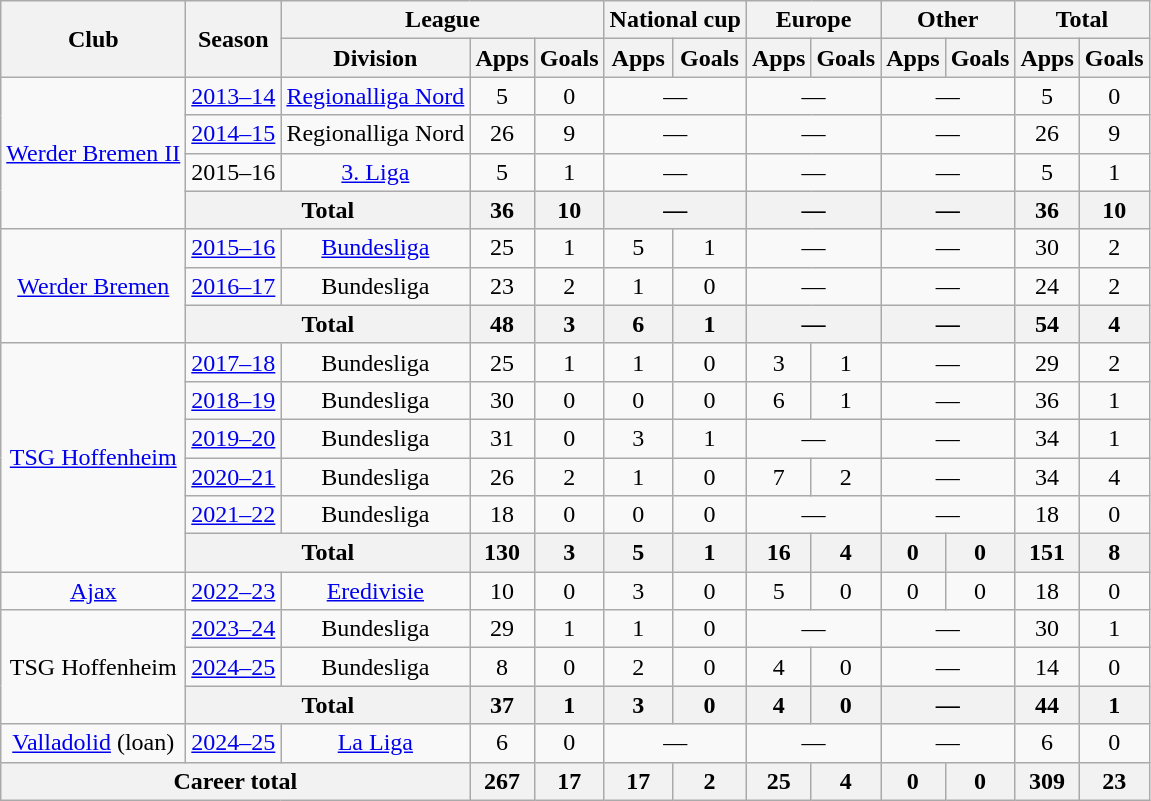<table class="wikitable" style="text-align:center">
<tr>
<th rowspan="2">Club</th>
<th rowspan="2">Season</th>
<th colspan="3">League</th>
<th colspan="2">National cup</th>
<th colspan="2">Europe</th>
<th colspan="2">Other</th>
<th colspan="2">Total</th>
</tr>
<tr>
<th>Division</th>
<th>Apps</th>
<th>Goals</th>
<th>Apps</th>
<th>Goals</th>
<th>Apps</th>
<th>Goals</th>
<th>Apps</th>
<th>Goals</th>
<th>Apps</th>
<th>Goals</th>
</tr>
<tr>
<td rowspan="4"><a href='#'>Werder Bremen II</a></td>
<td><a href='#'>2013–14</a></td>
<td><a href='#'>Regionalliga Nord</a></td>
<td>5</td>
<td>0</td>
<td colspan="2">—</td>
<td colspan="2">—</td>
<td colspan="2">—</td>
<td>5</td>
<td>0</td>
</tr>
<tr>
<td><a href='#'>2014–15</a></td>
<td>Regionalliga Nord</td>
<td>26</td>
<td>9</td>
<td colspan="2">—</td>
<td colspan="2">—</td>
<td colspan="2">—</td>
<td>26</td>
<td>9</td>
</tr>
<tr>
<td>2015–16</td>
<td><a href='#'>3. Liga</a></td>
<td>5</td>
<td>1</td>
<td colspan="2">—</td>
<td colspan="2">—</td>
<td colspan="2">—</td>
<td>5</td>
<td>1</td>
</tr>
<tr>
<th colspan="2">Total</th>
<th>36</th>
<th>10</th>
<th colspan="2">—</th>
<th colspan="2">—</th>
<th colspan="2">—</th>
<th>36</th>
<th>10</th>
</tr>
<tr>
<td rowspan="3"><a href='#'>Werder Bremen</a></td>
<td><a href='#'>2015–16</a></td>
<td><a href='#'>Bundesliga</a></td>
<td>25</td>
<td>1</td>
<td>5</td>
<td>1</td>
<td colspan="2">—</td>
<td colspan="2">—</td>
<td>30</td>
<td>2</td>
</tr>
<tr>
<td><a href='#'>2016–17</a></td>
<td>Bundesliga</td>
<td>23</td>
<td>2</td>
<td>1</td>
<td>0</td>
<td colspan="2">—</td>
<td colspan="2">—</td>
<td>24</td>
<td>2</td>
</tr>
<tr>
<th colspan="2">Total</th>
<th>48</th>
<th>3</th>
<th>6</th>
<th>1</th>
<th colspan="2">—</th>
<th colspan="2">—</th>
<th>54</th>
<th>4</th>
</tr>
<tr>
<td rowspan="6"><a href='#'>TSG Hoffenheim</a></td>
<td><a href='#'>2017–18</a></td>
<td>Bundesliga</td>
<td>25</td>
<td>1</td>
<td>1</td>
<td>0</td>
<td>3</td>
<td>1</td>
<td colspan="2">—</td>
<td>29</td>
<td>2</td>
</tr>
<tr>
<td><a href='#'>2018–19</a></td>
<td>Bundesliga</td>
<td>30</td>
<td>0</td>
<td>0</td>
<td>0</td>
<td>6</td>
<td>1</td>
<td colspan="2">—</td>
<td>36</td>
<td>1</td>
</tr>
<tr>
<td><a href='#'>2019–20</a></td>
<td>Bundesliga</td>
<td>31</td>
<td>0</td>
<td>3</td>
<td>1</td>
<td colspan="2">—</td>
<td colspan="2">—</td>
<td>34</td>
<td>1</td>
</tr>
<tr>
<td><a href='#'>2020–21</a></td>
<td>Bundesliga</td>
<td>26</td>
<td>2</td>
<td>1</td>
<td>0</td>
<td>7</td>
<td>2</td>
<td colspan="2">—</td>
<td>34</td>
<td>4</td>
</tr>
<tr>
<td><a href='#'>2021–22</a></td>
<td>Bundesliga</td>
<td>18</td>
<td>0</td>
<td>0</td>
<td>0</td>
<td colspan="2">—</td>
<td colspan="2">—</td>
<td>18</td>
<td>0</td>
</tr>
<tr>
<th colspan="2">Total</th>
<th>130</th>
<th>3</th>
<th>5</th>
<th>1</th>
<th>16</th>
<th>4</th>
<th>0</th>
<th>0</th>
<th>151</th>
<th>8</th>
</tr>
<tr>
<td><a href='#'>Ajax</a></td>
<td><a href='#'>2022–23</a></td>
<td><a href='#'>Eredivisie</a></td>
<td>10</td>
<td>0</td>
<td>3</td>
<td>0</td>
<td>5</td>
<td>0</td>
<td>0</td>
<td>0</td>
<td>18</td>
<td>0</td>
</tr>
<tr>
<td rowspan="3">TSG Hoffenheim</td>
<td><a href='#'>2023–24</a></td>
<td>Bundesliga</td>
<td>29</td>
<td>1</td>
<td>1</td>
<td>0</td>
<td colspan="2">—</td>
<td colspan="2">—</td>
<td>30</td>
<td>1</td>
</tr>
<tr>
<td><a href='#'>2024–25</a></td>
<td>Bundesliga</td>
<td>8</td>
<td>0</td>
<td>2</td>
<td>0</td>
<td>4</td>
<td>0</td>
<td colspan="2">—</td>
<td>14</td>
<td>0</td>
</tr>
<tr>
<th colspan="2">Total</th>
<th>37</th>
<th>1</th>
<th>3</th>
<th>0</th>
<th>4</th>
<th>0</th>
<th colspan="2">—</th>
<th>44</th>
<th>1</th>
</tr>
<tr>
<td><a href='#'>Valladolid</a> (loan)</td>
<td><a href='#'>2024–25</a></td>
<td><a href='#'>La Liga</a></td>
<td>6</td>
<td>0</td>
<td colspan="2">—</td>
<td colspan="2">—</td>
<td colspan="2">—</td>
<td>6</td>
<td>0</td>
</tr>
<tr>
<th colspan="3">Career total</th>
<th>267</th>
<th>17</th>
<th>17</th>
<th>2</th>
<th>25</th>
<th>4</th>
<th>0</th>
<th>0</th>
<th>309</th>
<th>23</th>
</tr>
</table>
